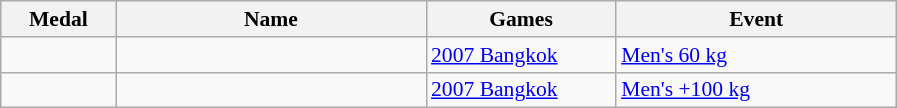<table class="wikitable sortable" style="font-size:90%">
<tr>
<th width="70">Medal</th>
<th width="200">Name</th>
<th width="120">Games</th>
<th width="180">Event</th>
</tr>
<tr>
<td></td>
<td></td>
<td><a href='#'>2007 Bangkok</a></td>
<td><a href='#'>Men's 60 kg</a></td>
</tr>
<tr>
<td></td>
<td></td>
<td><a href='#'>2007 Bangkok</a></td>
<td><a href='#'>Men's +100 kg</a></td>
</tr>
</table>
